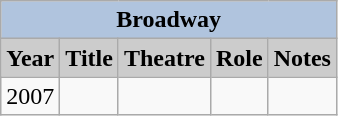<table class="wikitable">
<tr>
<th colspan=5 style="background:#B0C4DE;">Broadway</th>
</tr>
<tr>
<th style="background:#ccc;">Year</th>
<th style="background:#ccc;">Title</th>
<th style="background:#ccc;">Theatre</th>
<th style="background:#ccc;">Role</th>
<th style="background:#ccc;">Notes</th>
</tr>
<tr>
<td style="text-align: center;">2007</td>
<td></td>
<td></td>
<td></td>
<td></td>
</tr>
</table>
